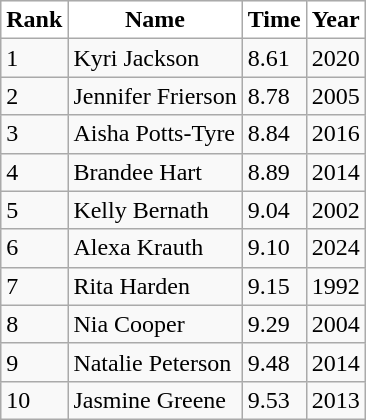<table class="wikitable">
<tr>
<th style="background:white">Rank</th>
<th style="background:white">Name</th>
<th style="background:white">Time</th>
<th style="background:white">Year</th>
</tr>
<tr>
<td>1</td>
<td>Kyri Jackson</td>
<td>8.61</td>
<td>2020</td>
</tr>
<tr>
<td>2</td>
<td>Jennifer Frierson</td>
<td>8.78</td>
<td>2005</td>
</tr>
<tr>
<td>3</td>
<td>Aisha Potts-Tyre</td>
<td>8.84</td>
<td>2016</td>
</tr>
<tr>
<td>4</td>
<td>Brandee Hart</td>
<td>8.89</td>
<td>2014</td>
</tr>
<tr>
<td>5</td>
<td>Kelly Bernath</td>
<td>9.04</td>
<td>2002</td>
</tr>
<tr>
<td>6</td>
<td>Alexa Krauth</td>
<td>9.10</td>
<td>2024</td>
</tr>
<tr>
<td>7</td>
<td>Rita Harden</td>
<td>9.15</td>
<td>1992</td>
</tr>
<tr>
<td>8</td>
<td>Nia Cooper</td>
<td>9.29</td>
<td>2004</td>
</tr>
<tr>
<td>9</td>
<td>Natalie Peterson</td>
<td>9.48</td>
<td>2014</td>
</tr>
<tr>
<td>10</td>
<td>Jasmine Greene</td>
<td>9.53</td>
<td>2013</td>
</tr>
</table>
